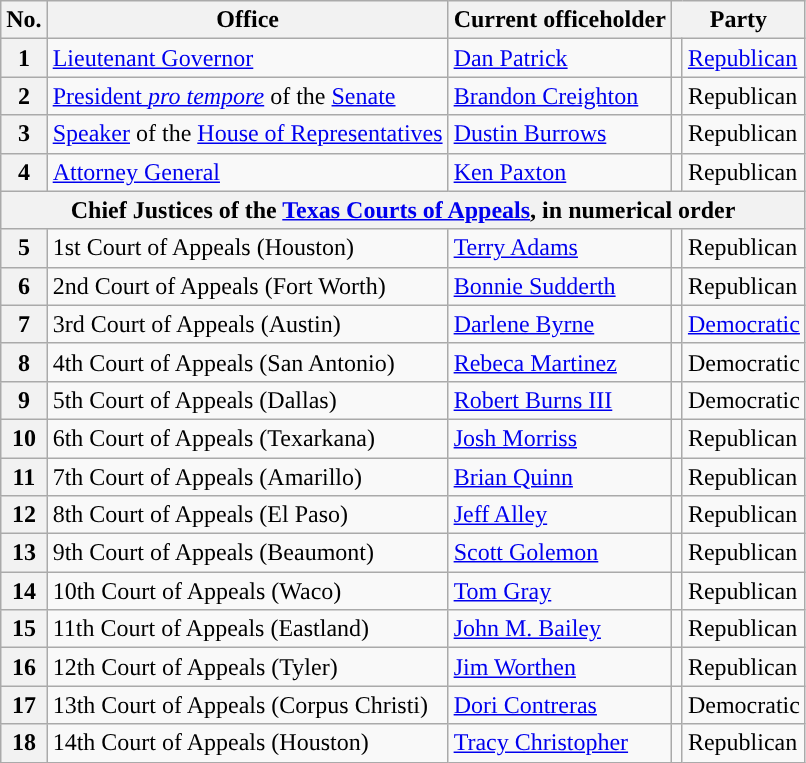<table class="wikitable">
<tr>
<th><abbr>No.</abbr></th>
<th>Office</th>
<th>Current officeholder</th>
<th colspan=2>Party</th>
</tr>
<tr>
<th>1</th>
<td><a href='#'>Lieutenant Governor</a></td>
<td><a href='#'>Dan Patrick</a></td>
<td style="background: "></td>
<td><a href='#'>Republican</a></td>
</tr>
<tr>
<th>2</th>
<td><a href='#'>President <em>pro tempore</em></a> of the <a href='#'>Senate</a></td>
<td><a href='#'>Brandon Creighton</a></td>
<td style="background: "></td>
<td>Republican</td>
</tr>
<tr>
<th>3</th>
<td><a href='#'>Speaker</a> of the <a href='#'>House of Representatives</a></td>
<td><a href='#'>Dustin Burrows</a></td>
<td style="background: "></td>
<td>Republican</td>
</tr>
<tr>
<th>4</th>
<td><a href='#'>Attorney General</a></td>
<td><a href='#'>Ken Paxton</a></td>
<td style="background: "></td>
<td>Republican</td>
</tr>
<tr>
<th colspan="5">Chief Justices of the <a href='#'>Texas Courts of Appeals</a>, in numerical order</th>
</tr>
<tr>
<th>5</th>
<td>1st Court of Appeals (Houston)</td>
<td><a href='#'>Terry Adams</a></td>
<td style="background: "></td>
<td>Republican</td>
</tr>
<tr>
<th>6</th>
<td>2nd Court of Appeals (Fort Worth)</td>
<td><a href='#'>Bonnie Sudderth</a></td>
<td style="background: "></td>
<td>Republican</td>
</tr>
<tr>
<th>7</th>
<td>3rd Court of Appeals (Austin)</td>
<td><a href='#'>Darlene Byrne</a></td>
<td style="background: "></td>
<td><a href='#'>Democratic</a></td>
</tr>
<tr>
<th>8</th>
<td>4th Court of Appeals (San Antonio)</td>
<td><a href='#'>Rebeca Martinez</a></td>
<td style="background: "></td>
<td>Democratic</td>
</tr>
<tr>
<th>9</th>
<td>5th Court of Appeals (Dallas)</td>
<td><a href='#'>Robert Burns III</a></td>
<td style="background: "></td>
<td>Democratic</td>
</tr>
<tr>
<th>10</th>
<td>6th Court of Appeals (Texarkana)</td>
<td><a href='#'>Josh Morriss</a></td>
<td style="background: "></td>
<td>Republican</td>
</tr>
<tr>
<th>11</th>
<td>7th Court of Appeals (Amarillo)</td>
<td><a href='#'>Brian Quinn</a></td>
<td style="background: "></td>
<td>Republican</td>
</tr>
<tr>
<th>12</th>
<td>8th Court of Appeals (El Paso)</td>
<td><a href='#'>Jeff Alley</a></td>
<td style="background: "></td>
<td>Republican</td>
</tr>
<tr>
<th>13</th>
<td>9th Court of Appeals (Beaumont)</td>
<td><a href='#'>Scott Golemon</a></td>
<td style="background: "></td>
<td>Republican</td>
</tr>
<tr>
<th>14</th>
<td>10th Court of Appeals (Waco)</td>
<td><a href='#'>Tom Gray</a></td>
<td style="background: "></td>
<td>Republican</td>
</tr>
<tr>
<th>15</th>
<td>11th Court of Appeals (Eastland)</td>
<td><a href='#'>John M. Bailey</a></td>
<td style="background: "></td>
<td>Republican</td>
</tr>
<tr>
<th>16</th>
<td>12th Court of Appeals (Tyler)</td>
<td><a href='#'>Jim Worthen</a></td>
<td style="background: "></td>
<td>Republican</td>
</tr>
<tr>
<th>17</th>
<td>13th Court of Appeals (Corpus Christi)</td>
<td><a href='#'>Dori Contreras</a></td>
<td style="background: "></td>
<td>Democratic</td>
</tr>
<tr>
<th>18</th>
<td>14th Court of Appeals (Houston)</td>
<td><a href='#'>Tracy Christopher</a></td>
<td style="background: "></td>
<td>Republican</td>
</tr>
</table>
